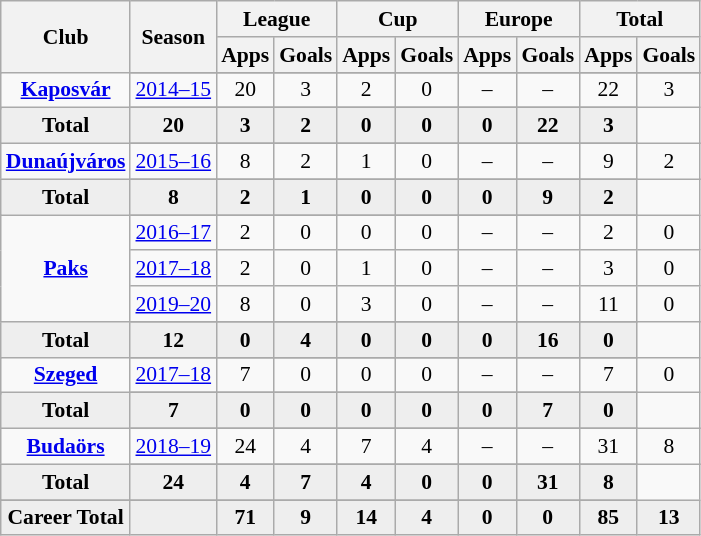<table class="wikitable" style="font-size:90%; text-align: center;">
<tr>
<th rowspan="2">Club</th>
<th rowspan="2">Season</th>
<th colspan="2">League</th>
<th colspan="2">Cup</th>
<th colspan="2">Europe</th>
<th colspan="2">Total</th>
</tr>
<tr>
<th>Apps</th>
<th>Goals</th>
<th>Apps</th>
<th>Goals</th>
<th>Apps</th>
<th>Goals</th>
<th>Apps</th>
<th>Goals</th>
</tr>
<tr ||-||-||-|->
<td rowspan="3" valign="center"><strong><a href='#'>Kaposvár</a></strong></td>
</tr>
<tr>
<td><a href='#'>2014–15</a></td>
<td>20</td>
<td>3</td>
<td>2</td>
<td>0</td>
<td>–</td>
<td>–</td>
<td>22</td>
<td>3</td>
</tr>
<tr>
</tr>
<tr style="font-weight:bold; background-color:#eeeeee;">
<td>Total</td>
<td>20</td>
<td>3</td>
<td>2</td>
<td>0</td>
<td>0</td>
<td>0</td>
<td>22</td>
<td>3</td>
</tr>
<tr>
<td rowspan="3" valign="center"><strong><a href='#'>Dunaújváros</a></strong></td>
</tr>
<tr>
<td><a href='#'>2015–16</a></td>
<td>8</td>
<td>2</td>
<td>1</td>
<td>0</td>
<td>–</td>
<td>–</td>
<td>9</td>
<td>2</td>
</tr>
<tr>
</tr>
<tr style="font-weight:bold; background-color:#eeeeee;">
<td>Total</td>
<td>8</td>
<td>2</td>
<td>1</td>
<td>0</td>
<td>0</td>
<td>0</td>
<td>9</td>
<td>2</td>
</tr>
<tr>
<td rowspan="5" valign="center"><strong><a href='#'>Paks</a></strong></td>
</tr>
<tr>
<td><a href='#'>2016–17</a></td>
<td>2</td>
<td>0</td>
<td>0</td>
<td>0</td>
<td>–</td>
<td>–</td>
<td>2</td>
<td>0</td>
</tr>
<tr>
<td><a href='#'>2017–18</a></td>
<td>2</td>
<td>0</td>
<td>1</td>
<td>0</td>
<td>–</td>
<td>–</td>
<td>3</td>
<td>0</td>
</tr>
<tr>
<td><a href='#'>2019–20</a></td>
<td>8</td>
<td>0</td>
<td>3</td>
<td>0</td>
<td>–</td>
<td>–</td>
<td>11</td>
<td>0</td>
</tr>
<tr>
</tr>
<tr style="font-weight:bold; background-color:#eeeeee;">
<td>Total</td>
<td>12</td>
<td>0</td>
<td>4</td>
<td>0</td>
<td>0</td>
<td>0</td>
<td>16</td>
<td>0</td>
</tr>
<tr>
<td rowspan="3" valign="center"><strong><a href='#'>Szeged</a></strong></td>
</tr>
<tr>
<td><a href='#'>2017–18</a></td>
<td>7</td>
<td>0</td>
<td>0</td>
<td>0</td>
<td>–</td>
<td>–</td>
<td>7</td>
<td>0</td>
</tr>
<tr>
</tr>
<tr style="font-weight:bold; background-color:#eeeeee;">
<td>Total</td>
<td>7</td>
<td>0</td>
<td>0</td>
<td>0</td>
<td>0</td>
<td>0</td>
<td>7</td>
<td>0</td>
</tr>
<tr>
<td rowspan="3" valign="center"><strong><a href='#'>Budaörs</a></strong></td>
</tr>
<tr>
<td><a href='#'>2018–19</a></td>
<td>24</td>
<td>4</td>
<td>7</td>
<td>4</td>
<td>–</td>
<td>–</td>
<td>31</td>
<td>8</td>
</tr>
<tr>
</tr>
<tr style="font-weight:bold; background-color:#eeeeee;">
<td>Total</td>
<td>24</td>
<td>4</td>
<td>7</td>
<td>4</td>
<td>0</td>
<td>0</td>
<td>31</td>
<td>8</td>
</tr>
<tr>
</tr>
<tr style="font-weight:bold; background-color:#eeeeee;">
<td rowspan="1" valign="top"><strong>Career Total</strong></td>
<td></td>
<td><strong>71</strong></td>
<td><strong>9</strong></td>
<td><strong>14</strong></td>
<td><strong>4</strong></td>
<td><strong>0</strong></td>
<td><strong>0</strong></td>
<td><strong>85</strong></td>
<td><strong>13</strong></td>
</tr>
</table>
